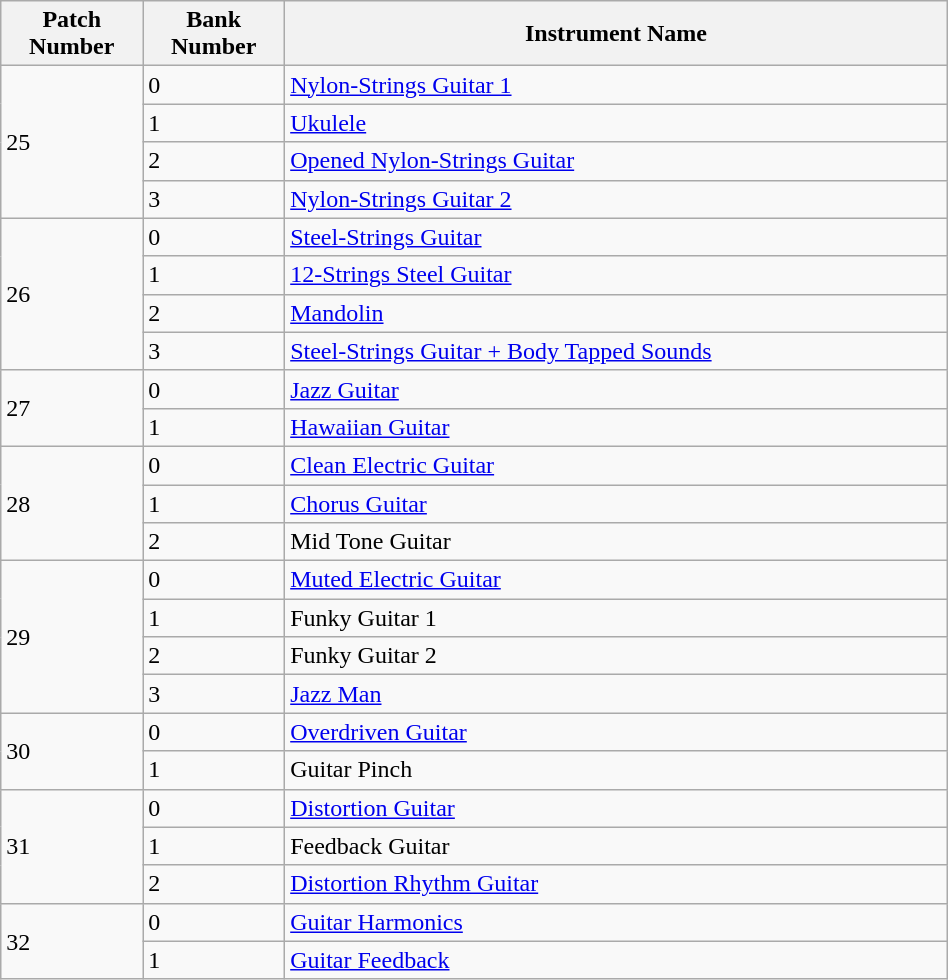<table width="50%" class="wikitable">
<tr>
<th width="15%">Patch Number</th>
<th width="15%">Bank Number</th>
<th width="70%">Instrument Name</th>
</tr>
<tr>
<td rowspan=4>25</td>
<td>0</td>
<td><a href='#'>Nylon-Strings Guitar 1</a></td>
</tr>
<tr>
<td>1</td>
<td><a href='#'>Ukulele</a></td>
</tr>
<tr>
<td>2</td>
<td><a href='#'>Opened Nylon-Strings Guitar</a></td>
</tr>
<tr>
<td>3</td>
<td><a href='#'>Nylon-Strings Guitar 2</a></td>
</tr>
<tr>
<td rowspan=4>26</td>
<td>0</td>
<td><a href='#'>Steel-Strings Guitar</a></td>
</tr>
<tr>
<td>1</td>
<td><a href='#'>12-Strings Steel Guitar</a></td>
</tr>
<tr>
<td>2</td>
<td><a href='#'>Mandolin</a></td>
</tr>
<tr>
<td>3</td>
<td><a href='#'>Steel-Strings Guitar + Body Tapped Sounds</a></td>
</tr>
<tr>
<td rowspan=2>27</td>
<td>0</td>
<td><a href='#'>Jazz Guitar</a></td>
</tr>
<tr>
<td>1</td>
<td><a href='#'>Hawaiian Guitar</a></td>
</tr>
<tr>
<td rowspan=3>28</td>
<td>0</td>
<td><a href='#'>Clean Electric Guitar</a></td>
</tr>
<tr>
<td>1</td>
<td><a href='#'>Chorus Guitar</a></td>
</tr>
<tr>
<td>2</td>
<td>Mid Tone Guitar</td>
</tr>
<tr>
<td rowspan=4>29</td>
<td>0</td>
<td><a href='#'>Muted Electric Guitar</a></td>
</tr>
<tr>
<td>1</td>
<td>Funky Guitar 1</td>
</tr>
<tr>
<td>2</td>
<td>Funky Guitar 2</td>
</tr>
<tr>
<td>3</td>
<td><a href='#'>Jazz Man</a></td>
</tr>
<tr>
<td rowspan=2>30</td>
<td>0</td>
<td><a href='#'>Overdriven Guitar</a></td>
</tr>
<tr>
<td>1</td>
<td>Guitar Pinch</td>
</tr>
<tr>
<td rowspan=3>31</td>
<td>0</td>
<td><a href='#'>Distortion Guitar</a></td>
</tr>
<tr>
<td>1</td>
<td>Feedback Guitar</td>
</tr>
<tr>
<td>2</td>
<td><a href='#'>Distortion Rhythm Guitar</a></td>
</tr>
<tr>
<td rowspan=2>32</td>
<td>0</td>
<td><a href='#'>Guitar Harmonics</a></td>
</tr>
<tr>
<td>1</td>
<td><a href='#'>Guitar Feedback</a></td>
</tr>
</table>
